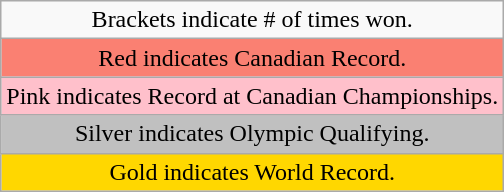<table class="wikitable" style="text-align:center">
<tr>
<td>Brackets indicate # of times won.</td>
</tr>
<tr>
<td bgcolor=Salmon>Red indicates Canadian Record.</td>
</tr>
<tr>
<td bgcolor=Pink>Pink indicates Record at Canadian Championships.</td>
</tr>
<tr>
<td bgcolor=Silver>Silver indicates Olympic Qualifying.</td>
</tr>
<tr>
<td bgcolor=Gold>Gold indicates World Record.</td>
</tr>
</table>
